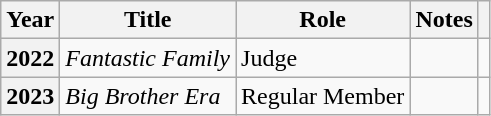<table class="wikitable sortable plainrowheaders">
<tr>
<th scope="col">Year</th>
<th scope="col">Title</th>
<th scope="col">Role</th>
<th scope="col">Notes</th>
<th scope="col" class="unsortable"></th>
</tr>
<tr>
<th scope="row">2022</th>
<td><em>Fantastic Family</em></td>
<td>Judge</td>
<td></td>
<td style="text-align:center"></td>
</tr>
<tr>
<th scope="row">2023</th>
<td><em>Big Brother Era</em>  </td>
<td>Regular Member</td>
<td></td>
<td style="text-align:center"></td>
</tr>
</table>
